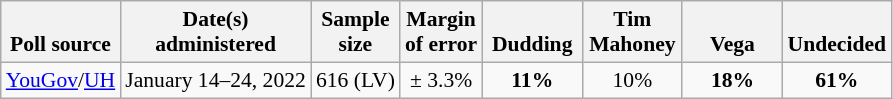<table class="wikitable" style="font-size:90%;text-align:center;">
<tr valign=bottom>
<th>Poll source</th>
<th>Date(s)<br>administered</th>
<th>Sample<br>size</th>
<th>Margin<br>of error</th>
<th style="width:60px;"><br>Dudding</th>
<th style="width:60px;">Tim<br>Mahoney</th>
<th style="width:60px;"><br>Vega</th>
<th>Undecided</th>
</tr>
<tr>
<td style="text-align:left;"><a href='#'>YouGov</a>/<a href='#'>UH</a></td>
<td>January 14–24, 2022</td>
<td>616 (LV)</td>
<td>± 3.3%</td>
<td><strong>11%</strong></td>
<td>10%</td>
<td><strong>18%</strong></td>
<td><strong>61%</strong></td>
</tr>
</table>
